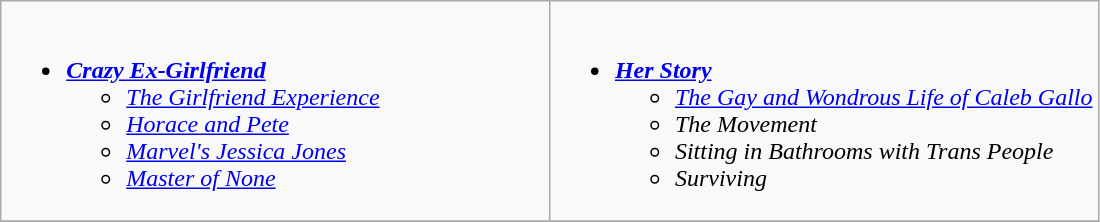<table class="wikitable" role="presentation">
<tr>
<td style="vertical-align:top; width:50%;"><br><ul><li><strong><em><a href='#'>Crazy Ex-Girlfriend</a></em></strong><ul><li><em><a href='#'>The Girlfriend Experience</a></em></li><li><em><a href='#'>Horace and Pete</a></em></li><li><em><a href='#'>Marvel's Jessica Jones</a></em></li><li><em><a href='#'>Master of None</a></em></li></ul></li></ul></td>
<td style="vertical-align:top; width:50%;"><br><ul><li><strong><em><a href='#'>Her Story</a></em></strong><ul><li><em><a href='#'>The Gay and Wondrous Life of Caleb Gallo</a></em></li><li><em>The Movement</em></li><li><em>Sitting in Bathrooms with Trans People</em></li><li><em>Surviving</em></li></ul></li></ul></td>
</tr>
<tr>
</tr>
</table>
